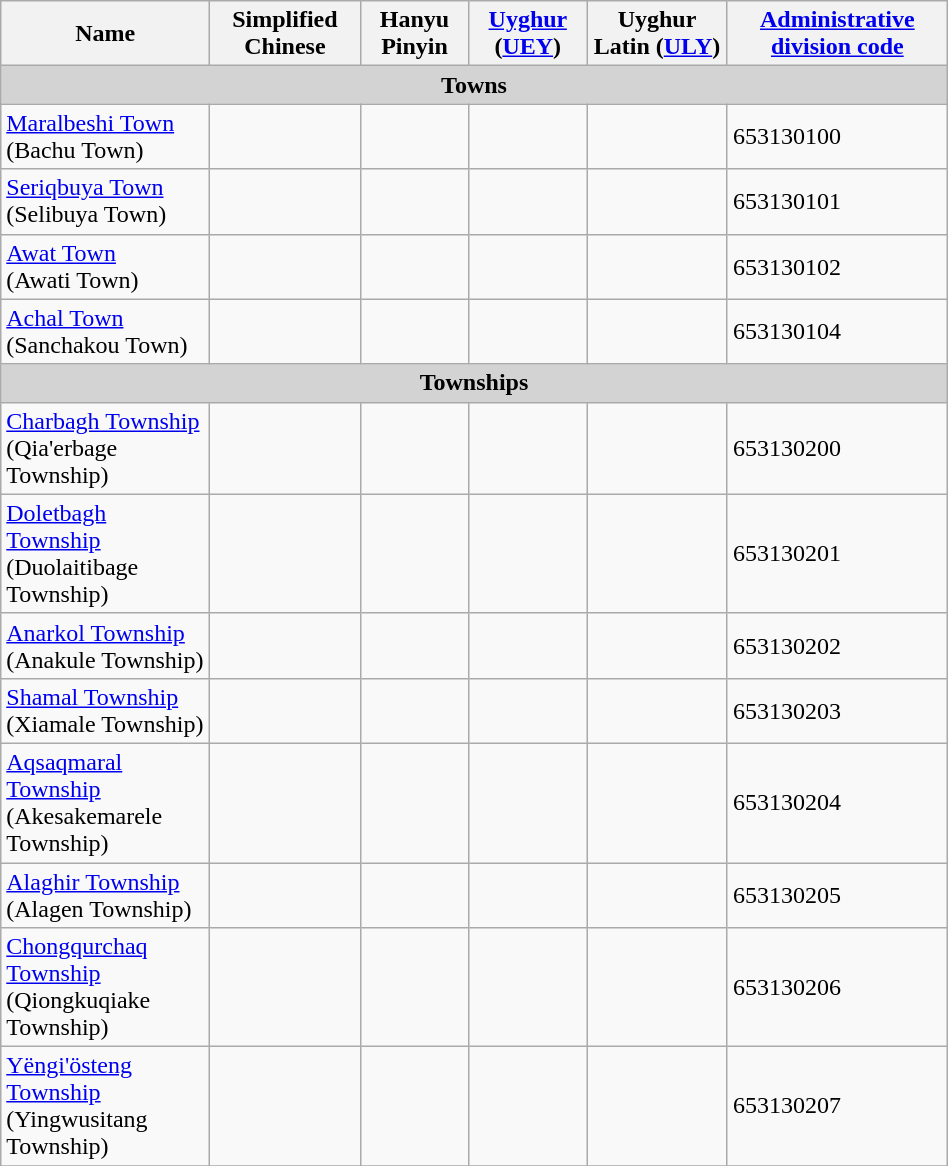<table class="wikitable" align="center" style="width:50%; border="1">
<tr>
<th>Name</th>
<th>Simplified Chinese</th>
<th>Hanyu Pinyin</th>
<th><a href='#'>Uyghur</a> (<a href='#'>UEY</a>)</th>
<th>Uyghur Latin (<a href='#'>ULY</a>)</th>
<th><a href='#'>Administrative division code</a></th>
</tr>
<tr>
<td colspan="7"  style="text-align:center; background:#d3d3d3;"><strong>Towns</strong></td>
</tr>
<tr --------->
<td><a href='#'>Maralbeshi Town</a><br>(Bachu Town)</td>
<td></td>
<td></td>
<td></td>
<td></td>
<td>653130100</td>
</tr>
<tr>
<td><a href='#'>Seriqbuya Town</a><br>(Selibuya Town)</td>
<td></td>
<td></td>
<td></td>
<td></td>
<td>653130101</td>
</tr>
<tr>
<td><a href='#'>Awat Town</a><br>(Awati Town)</td>
<td></td>
<td></td>
<td></td>
<td></td>
<td>653130102</td>
</tr>
<tr>
<td><a href='#'>Achal Town</a><br>(Sanchakou Town)</td>
<td></td>
<td></td>
<td></td>
<td></td>
<td>653130104</td>
</tr>
<tr --------->
<td colspan="7"  style="text-align:center; background:#d3d3d3;"><strong>Townships</strong></td>
</tr>
<tr --------->
<td><a href='#'>Charbagh Township</a><br>(Qia'erbage Township)</td>
<td></td>
<td></td>
<td></td>
<td></td>
<td>653130200</td>
</tr>
<tr>
<td><a href='#'>Doletbagh Township</a><br>(Duolaitibage Township)</td>
<td></td>
<td></td>
<td></td>
<td></td>
<td>653130201</td>
</tr>
<tr>
<td><a href='#'>Anarkol Township</a><br>(Anakule Township)</td>
<td></td>
<td></td>
<td></td>
<td></td>
<td>653130202</td>
</tr>
<tr>
<td><a href='#'>Shamal Township</a><br>(Xiamale Township)</td>
<td></td>
<td></td>
<td></td>
<td></td>
<td>653130203</td>
</tr>
<tr>
<td><a href='#'>Aqsaqmaral Township</a><br>(Akesakemarele Township)</td>
<td></td>
<td></td>
<td></td>
<td></td>
<td>653130204</td>
</tr>
<tr>
<td><a href='#'>Alaghir Township</a><br>(Alagen Township)</td>
<td></td>
<td></td>
<td></td>
<td></td>
<td>653130205</td>
</tr>
<tr>
<td><a href='#'>Chongqurchaq Township</a><br>(Qiongkuqiake Township)</td>
<td></td>
<td></td>
<td></td>
<td></td>
<td>653130206</td>
</tr>
<tr>
<td><a href='#'>Yëngi'östeng Township</a><br>(Yingwusitang Township)</td>
<td></td>
<td></td>
<td></td>
<td></td>
<td>653130207</td>
</tr>
<tr>
</tr>
</table>
